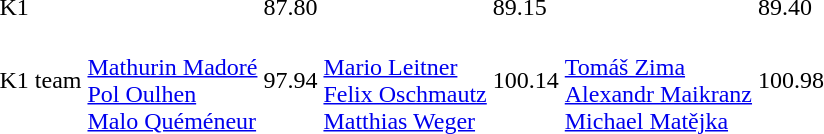<table>
<tr>
<td>K1</td>
<td></td>
<td>87.80</td>
<td></td>
<td>89.15</td>
<td></td>
<td>89.40</td>
</tr>
<tr>
<td>K1 team</td>
<td><br><a href='#'>Mathurin Madoré</a><br><a href='#'>Pol Oulhen</a><br><a href='#'>Malo Quéméneur</a></td>
<td>97.94</td>
<td><br><a href='#'>Mario Leitner</a><br><a href='#'>Felix Oschmautz</a><br><a href='#'>Matthias Weger</a></td>
<td>100.14</td>
<td><br><a href='#'>Tomáš Zima</a><br><a href='#'>Alexandr Maikranz</a><br><a href='#'>Michael Matějka</a></td>
<td>100.98</td>
</tr>
</table>
